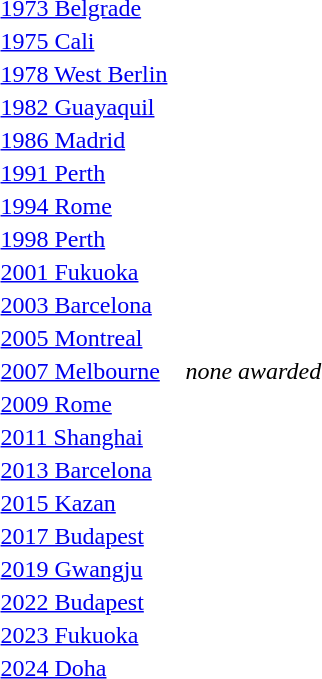<table>
<tr>
<td><a href='#'>1973 Belgrade</a></td>
<td></td>
<td></td>
<td></td>
</tr>
<tr>
<td><a href='#'>1975 Cali</a></td>
<td></td>
<td></td>
<td></td>
</tr>
<tr>
<td><a href='#'>1978 West Berlin</a></td>
<td></td>
<td></td>
<td></td>
</tr>
<tr>
<td><a href='#'>1982 Guayaquil</a></td>
<td></td>
<td></td>
<td></td>
</tr>
<tr>
<td><a href='#'>1986 Madrid</a></td>
<td></td>
<td></td>
<td></td>
</tr>
<tr>
<td><a href='#'>1991 Perth</a></td>
<td></td>
<td></td>
<td></td>
</tr>
<tr>
<td><a href='#'>1994 Rome</a></td>
<td></td>
<td></td>
<td></td>
</tr>
<tr>
<td><a href='#'>1998 Perth</a></td>
<td></td>
<td></td>
<td></td>
</tr>
<tr>
<td><a href='#'>2001 Fukuoka</a></td>
<td></td>
<td></td>
<td></td>
</tr>
<tr>
<td><a href='#'>2003 Barcelona</a></td>
<td></td>
<td></td>
<td></td>
</tr>
<tr>
<td><a href='#'>2005 Montreal</a></td>
<td></td>
<td></td>
<td></td>
</tr>
<tr>
<td rowspan=2><a href='#'>2007 Melbourne</a></td>
<td rowspan=2></td>
<td></td>
<td rowspan=2><em>none awarded</em></td>
</tr>
<tr>
<td></td>
</tr>
<tr>
<td><a href='#'>2009 Rome</a></td>
<td></td>
<td></td>
<td></td>
</tr>
<tr>
<td><a href='#'>2011 Shanghai</a></td>
<td></td>
<td></td>
<td></td>
</tr>
<tr>
<td><a href='#'>2013 Barcelona</a></td>
<td></td>
<td></td>
<td></td>
</tr>
<tr>
<td rowspan=3><a href='#'>2015 Kazan</a></td>
<td rowspan=3></td>
<td rowspan=3></td>
<td></td>
</tr>
<tr>
<td></td>
</tr>
<tr>
<td></td>
</tr>
<tr>
<td><a href='#'>2017 Budapest</a></td>
<td></td>
<td></td>
<td></td>
</tr>
<tr>
<td><a href='#'>2019 Gwangju</a></td>
<td></td>
<td></td>
<td></td>
</tr>
<tr>
<td><a href='#'>2022 Budapest</a></td>
<td></td>
<td></td>
<td></td>
</tr>
<tr>
<td><a href='#'>2023 Fukuoka</a></td>
<td></td>
<td></td>
<td></td>
</tr>
<tr>
<td><a href='#'>2024 Doha</a></td>
<td></td>
<td></td>
<td></td>
</tr>
</table>
